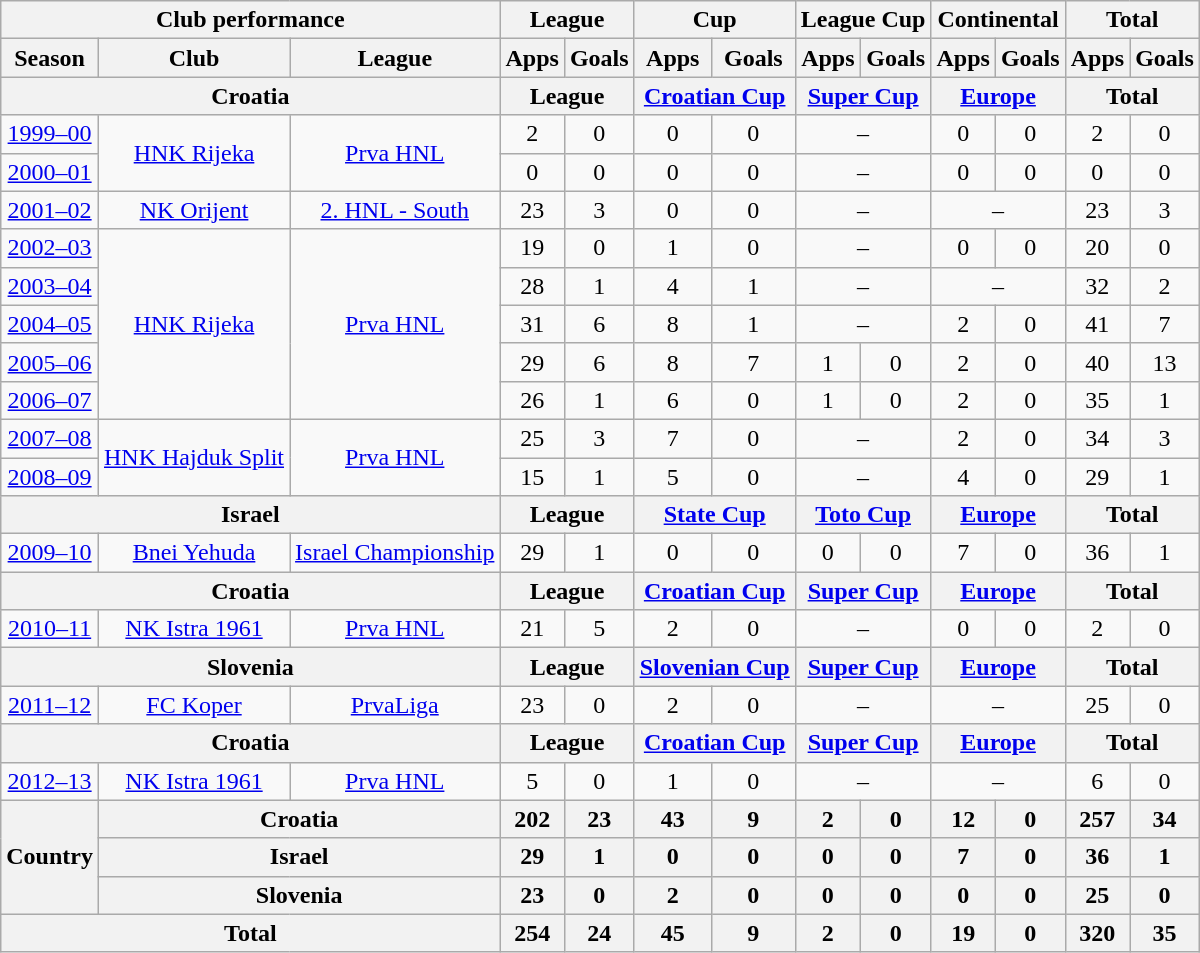<table class="wikitable" style="text-align:center;">
<tr>
<th colspan=3>Club performance</th>
<th colspan=2>League</th>
<th colspan=2>Cup</th>
<th colspan=2>League Cup</th>
<th colspan=2>Continental</th>
<th colspan=2>Total</th>
</tr>
<tr>
<th>Season</th>
<th>Club</th>
<th>League</th>
<th>Apps</th>
<th>Goals</th>
<th>Apps</th>
<th>Goals</th>
<th>Apps</th>
<th>Goals</th>
<th>Apps</th>
<th>Goals</th>
<th>Apps</th>
<th>Goals</th>
</tr>
<tr>
<th colspan=3>Croatia</th>
<th colspan=2>League</th>
<th colspan=2><a href='#'>Croatian Cup</a></th>
<th colspan=2><a href='#'>Super Cup</a></th>
<th colspan=2><a href='#'>Europe</a></th>
<th colspan=2>Total</th>
</tr>
<tr>
<td><a href='#'>1999–00</a></td>
<td rowspan="2"><a href='#'>HNK Rijeka</a></td>
<td rowspan="2"><a href='#'>Prva HNL</a></td>
<td>2</td>
<td>0</td>
<td>0</td>
<td>0</td>
<td colspan="2">–</td>
<td>0</td>
<td>0</td>
<td>2</td>
<td>0</td>
</tr>
<tr>
<td><a href='#'>2000–01</a></td>
<td>0</td>
<td>0</td>
<td>0</td>
<td>0</td>
<td colspan="2">–</td>
<td>0</td>
<td>0</td>
<td>0</td>
<td>0</td>
</tr>
<tr>
<td><a href='#'>2001–02</a></td>
<td rowspan="1"><a href='#'>NK Orijent</a></td>
<td rowspan="1"><a href='#'>2. HNL - South</a></td>
<td>23</td>
<td>3</td>
<td>0</td>
<td>0</td>
<td colspan="2">–</td>
<td colspan="2">–</td>
<td>23</td>
<td>3</td>
</tr>
<tr>
<td><a href='#'>2002–03</a></td>
<td rowspan="5"><a href='#'>HNK Rijeka</a></td>
<td rowspan="5"><a href='#'>Prva HNL</a></td>
<td>19</td>
<td>0</td>
<td>1</td>
<td>0</td>
<td colspan="2">–</td>
<td>0</td>
<td>0</td>
<td>20</td>
<td>0</td>
</tr>
<tr>
<td><a href='#'>2003–04</a></td>
<td>28</td>
<td>1</td>
<td>4</td>
<td>1</td>
<td colspan="2">–</td>
<td colspan="2">–</td>
<td>32</td>
<td>2</td>
</tr>
<tr>
<td><a href='#'>2004–05</a></td>
<td>31</td>
<td>6</td>
<td>8</td>
<td>1</td>
<td colspan="2">–</td>
<td>2</td>
<td>0</td>
<td>41</td>
<td>7</td>
</tr>
<tr>
<td><a href='#'>2005–06</a></td>
<td>29</td>
<td>6</td>
<td>8</td>
<td>7</td>
<td>1</td>
<td>0</td>
<td>2</td>
<td>0</td>
<td>40</td>
<td>13</td>
</tr>
<tr>
<td><a href='#'>2006–07</a></td>
<td>26</td>
<td>1</td>
<td>6</td>
<td>0</td>
<td>1</td>
<td>0</td>
<td>2</td>
<td>0</td>
<td>35</td>
<td>1</td>
</tr>
<tr>
<td><a href='#'>2007–08</a></td>
<td rowspan="2"><a href='#'>HNK Hajduk Split</a></td>
<td rowspan="2"><a href='#'>Prva HNL</a></td>
<td>25</td>
<td>3</td>
<td>7</td>
<td>0</td>
<td colspan="2">–</td>
<td>2</td>
<td>0</td>
<td>34</td>
<td>3</td>
</tr>
<tr>
<td><a href='#'>2008–09</a></td>
<td>15</td>
<td>1</td>
<td>5</td>
<td>0</td>
<td colspan="2">–</td>
<td>4</td>
<td>0</td>
<td>29</td>
<td>1</td>
</tr>
<tr>
<th colspan=3>Israel</th>
<th colspan=2>League</th>
<th colspan=2><a href='#'>State Cup</a></th>
<th colspan=2><a href='#'>Toto Cup</a></th>
<th colspan=2><a href='#'>Europe</a></th>
<th colspan=2>Total</th>
</tr>
<tr>
<td><a href='#'>2009–10</a></td>
<td rowspan="1"><a href='#'>Bnei Yehuda</a></td>
<td rowspan="1"><a href='#'>Israel Championship</a></td>
<td>29</td>
<td>1</td>
<td>0</td>
<td>0</td>
<td>0</td>
<td>0</td>
<td>7</td>
<td>0</td>
<td>36</td>
<td>1</td>
</tr>
<tr>
<th colspan=3>Croatia</th>
<th colspan=2>League</th>
<th colspan=2><a href='#'>Croatian Cup</a></th>
<th colspan=2><a href='#'>Super Cup</a></th>
<th colspan=2><a href='#'>Europe</a></th>
<th colspan=2>Total</th>
</tr>
<tr>
<td><a href='#'>2010–11</a></td>
<td rowspan="1"><a href='#'>NK Istra 1961</a></td>
<td rowspan="1"><a href='#'>Prva HNL</a></td>
<td>21</td>
<td>5</td>
<td>2</td>
<td>0</td>
<td colspan="2">–</td>
<td>0</td>
<td>0</td>
<td>2</td>
<td>0</td>
</tr>
<tr>
<th colspan=3>Slovenia</th>
<th colspan=2>League</th>
<th colspan=2><a href='#'>Slovenian Cup</a></th>
<th colspan=2><a href='#'>Super Cup</a></th>
<th colspan=2><a href='#'>Europe</a></th>
<th colspan=2>Total</th>
</tr>
<tr>
<td><a href='#'>2011–12</a></td>
<td rowspan="1"><a href='#'>FC Koper</a></td>
<td rowspan="1"><a href='#'>PrvaLiga</a></td>
<td>23</td>
<td>0</td>
<td>2</td>
<td>0</td>
<td colspan="2">–</td>
<td colspan="2">–</td>
<td>25</td>
<td>0</td>
</tr>
<tr>
<th colspan=3>Croatia</th>
<th colspan=2>League</th>
<th colspan=2><a href='#'>Croatian Cup</a></th>
<th colspan=2><a href='#'>Super Cup</a></th>
<th colspan=2><a href='#'>Europe</a></th>
<th colspan=2>Total</th>
</tr>
<tr>
<td><a href='#'>2012–13</a></td>
<td rowspan="1"><a href='#'>NK Istra 1961</a></td>
<td rowspan="1"><a href='#'>Prva HNL</a></td>
<td>5</td>
<td>0</td>
<td>1</td>
<td>0</td>
<td colspan="2">–</td>
<td colspan="2">–</td>
<td>6</td>
<td>0</td>
</tr>
<tr>
<th rowspan=3>Country</th>
<th colspan=2>Croatia</th>
<th>202</th>
<th>23</th>
<th>43</th>
<th>9</th>
<th>2</th>
<th>0</th>
<th>12</th>
<th>0</th>
<th>257</th>
<th>34</th>
</tr>
<tr>
<th colspan=2>Israel</th>
<th>29</th>
<th>1</th>
<th>0</th>
<th>0</th>
<th>0</th>
<th>0</th>
<th>7</th>
<th>0</th>
<th>36</th>
<th>1</th>
</tr>
<tr>
<th colspan=2>Slovenia</th>
<th>23</th>
<th>0</th>
<th>2</th>
<th>0</th>
<th>0</th>
<th>0</th>
<th>0</th>
<th>0</th>
<th>25</th>
<th>0</th>
</tr>
<tr>
<th colspan=3>Total</th>
<th>254</th>
<th>24</th>
<th>45</th>
<th>9</th>
<th>2</th>
<th>0</th>
<th>19</th>
<th>0</th>
<th>320</th>
<th>35</th>
</tr>
</table>
